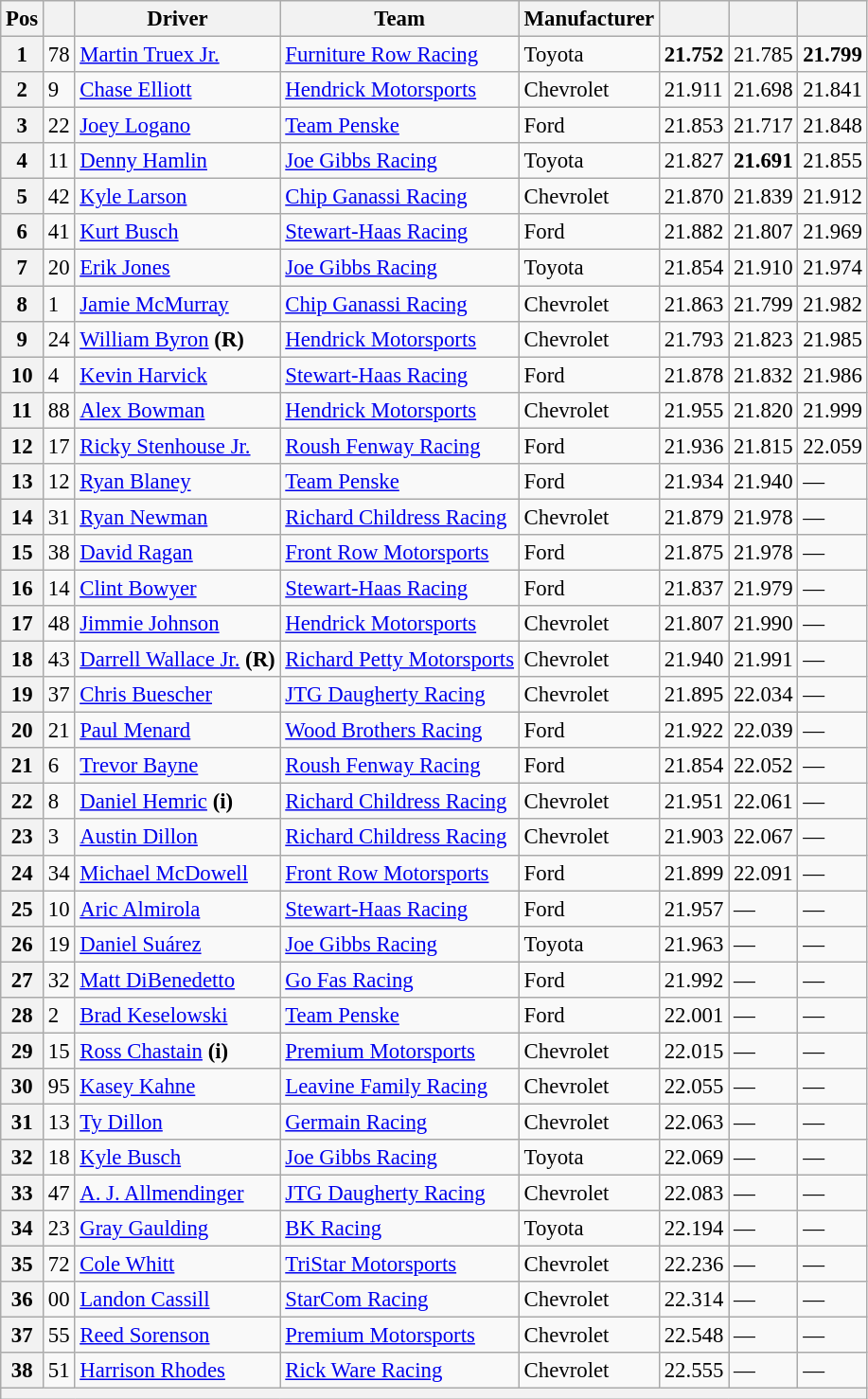<table class="wikitable" style="font-size:95%">
<tr>
<th>Pos</th>
<th></th>
<th>Driver</th>
<th>Team</th>
<th>Manufacturer</th>
<th></th>
<th></th>
<th></th>
</tr>
<tr>
<th>1</th>
<td>78</td>
<td><a href='#'>Martin Truex Jr.</a></td>
<td><a href='#'>Furniture Row Racing</a></td>
<td>Toyota</td>
<td><strong>21.752</strong></td>
<td>21.785</td>
<td><strong>21.799</strong></td>
</tr>
<tr>
<th>2</th>
<td>9</td>
<td><a href='#'>Chase Elliott</a></td>
<td><a href='#'>Hendrick Motorsports</a></td>
<td>Chevrolet</td>
<td>21.911</td>
<td>21.698</td>
<td>21.841</td>
</tr>
<tr>
<th>3</th>
<td>22</td>
<td><a href='#'>Joey Logano</a></td>
<td><a href='#'>Team Penske</a></td>
<td>Ford</td>
<td>21.853</td>
<td>21.717</td>
<td>21.848</td>
</tr>
<tr>
<th>4</th>
<td>11</td>
<td><a href='#'>Denny Hamlin</a></td>
<td><a href='#'>Joe Gibbs Racing</a></td>
<td>Toyota</td>
<td>21.827</td>
<td><strong>21.691</strong></td>
<td>21.855</td>
</tr>
<tr>
<th>5</th>
<td>42</td>
<td><a href='#'>Kyle Larson</a></td>
<td><a href='#'>Chip Ganassi Racing</a></td>
<td>Chevrolet</td>
<td>21.870</td>
<td>21.839</td>
<td>21.912</td>
</tr>
<tr>
<th>6</th>
<td>41</td>
<td><a href='#'>Kurt Busch</a></td>
<td><a href='#'>Stewart-Haas Racing</a></td>
<td>Ford</td>
<td>21.882</td>
<td>21.807</td>
<td>21.969</td>
</tr>
<tr>
<th>7</th>
<td>20</td>
<td><a href='#'>Erik Jones</a></td>
<td><a href='#'>Joe Gibbs Racing</a></td>
<td>Toyota</td>
<td>21.854</td>
<td>21.910</td>
<td>21.974</td>
</tr>
<tr>
<th>8</th>
<td>1</td>
<td><a href='#'>Jamie McMurray</a></td>
<td><a href='#'>Chip Ganassi Racing</a></td>
<td>Chevrolet</td>
<td>21.863</td>
<td>21.799</td>
<td>21.982</td>
</tr>
<tr>
<th>9</th>
<td>24</td>
<td><a href='#'>William Byron</a> <strong>(R)</strong></td>
<td><a href='#'>Hendrick Motorsports</a></td>
<td>Chevrolet</td>
<td>21.793</td>
<td>21.823</td>
<td>21.985</td>
</tr>
<tr>
<th>10</th>
<td>4</td>
<td><a href='#'>Kevin Harvick</a></td>
<td><a href='#'>Stewart-Haas Racing</a></td>
<td>Ford</td>
<td>21.878</td>
<td>21.832</td>
<td>21.986</td>
</tr>
<tr>
<th>11</th>
<td>88</td>
<td><a href='#'>Alex Bowman</a></td>
<td><a href='#'>Hendrick Motorsports</a></td>
<td>Chevrolet</td>
<td>21.955</td>
<td>21.820</td>
<td>21.999</td>
</tr>
<tr>
<th>12</th>
<td>17</td>
<td><a href='#'>Ricky Stenhouse Jr.</a></td>
<td><a href='#'>Roush Fenway Racing</a></td>
<td>Ford</td>
<td>21.936</td>
<td>21.815</td>
<td>22.059</td>
</tr>
<tr>
<th>13</th>
<td>12</td>
<td><a href='#'>Ryan Blaney</a></td>
<td><a href='#'>Team Penske</a></td>
<td>Ford</td>
<td>21.934</td>
<td>21.940</td>
<td>—</td>
</tr>
<tr>
<th>14</th>
<td>31</td>
<td><a href='#'>Ryan Newman</a></td>
<td><a href='#'>Richard Childress Racing</a></td>
<td>Chevrolet</td>
<td>21.879</td>
<td>21.978</td>
<td>—</td>
</tr>
<tr>
<th>15</th>
<td>38</td>
<td><a href='#'>David Ragan</a></td>
<td><a href='#'>Front Row Motorsports</a></td>
<td>Ford</td>
<td>21.875</td>
<td>21.978</td>
<td>—</td>
</tr>
<tr>
<th>16</th>
<td>14</td>
<td><a href='#'>Clint Bowyer</a></td>
<td><a href='#'>Stewart-Haas Racing</a></td>
<td>Ford</td>
<td>21.837</td>
<td>21.979</td>
<td>—</td>
</tr>
<tr>
<th>17</th>
<td>48</td>
<td><a href='#'>Jimmie Johnson</a></td>
<td><a href='#'>Hendrick Motorsports</a></td>
<td>Chevrolet</td>
<td>21.807</td>
<td>21.990</td>
<td>—</td>
</tr>
<tr>
<th>18</th>
<td>43</td>
<td><a href='#'>Darrell Wallace Jr.</a> <strong>(R)</strong></td>
<td><a href='#'>Richard Petty Motorsports</a></td>
<td>Chevrolet</td>
<td>21.940</td>
<td>21.991</td>
<td>—</td>
</tr>
<tr>
<th>19</th>
<td>37</td>
<td><a href='#'>Chris Buescher</a></td>
<td><a href='#'>JTG Daugherty Racing</a></td>
<td>Chevrolet</td>
<td>21.895</td>
<td>22.034</td>
<td>—</td>
</tr>
<tr>
<th>20</th>
<td>21</td>
<td><a href='#'>Paul Menard</a></td>
<td><a href='#'>Wood Brothers Racing</a></td>
<td>Ford</td>
<td>21.922</td>
<td>22.039</td>
<td>—</td>
</tr>
<tr>
<th>21</th>
<td>6</td>
<td><a href='#'>Trevor Bayne</a></td>
<td><a href='#'>Roush Fenway Racing</a></td>
<td>Ford</td>
<td>21.854</td>
<td>22.052</td>
<td>—</td>
</tr>
<tr>
<th>22</th>
<td>8</td>
<td><a href='#'>Daniel Hemric</a> <strong>(i)</strong></td>
<td><a href='#'>Richard Childress Racing</a></td>
<td>Chevrolet</td>
<td>21.951</td>
<td>22.061</td>
<td>—</td>
</tr>
<tr>
<th>23</th>
<td>3</td>
<td><a href='#'>Austin Dillon</a></td>
<td><a href='#'>Richard Childress Racing</a></td>
<td>Chevrolet</td>
<td>21.903</td>
<td>22.067</td>
<td>—</td>
</tr>
<tr>
<th>24</th>
<td>34</td>
<td><a href='#'>Michael McDowell</a></td>
<td><a href='#'>Front Row Motorsports</a></td>
<td>Ford</td>
<td>21.899</td>
<td>22.091</td>
<td>—</td>
</tr>
<tr>
<th>25</th>
<td>10</td>
<td><a href='#'>Aric Almirola</a></td>
<td><a href='#'>Stewart-Haas Racing</a></td>
<td>Ford</td>
<td>21.957</td>
<td>—</td>
<td>—</td>
</tr>
<tr>
<th>26</th>
<td>19</td>
<td><a href='#'>Daniel Suárez</a></td>
<td><a href='#'>Joe Gibbs Racing</a></td>
<td>Toyota</td>
<td>21.963</td>
<td>—</td>
<td>—</td>
</tr>
<tr>
<th>27</th>
<td>32</td>
<td><a href='#'>Matt DiBenedetto</a></td>
<td><a href='#'>Go Fas Racing</a></td>
<td>Ford</td>
<td>21.992</td>
<td>—</td>
<td>—</td>
</tr>
<tr>
<th>28</th>
<td>2</td>
<td><a href='#'>Brad Keselowski</a></td>
<td><a href='#'>Team Penske</a></td>
<td>Ford</td>
<td>22.001</td>
<td>—</td>
<td>—</td>
</tr>
<tr>
<th>29</th>
<td>15</td>
<td><a href='#'>Ross Chastain</a> <strong>(i)</strong></td>
<td><a href='#'>Premium Motorsports</a></td>
<td>Chevrolet</td>
<td>22.015</td>
<td>—</td>
<td>—</td>
</tr>
<tr>
<th>30</th>
<td>95</td>
<td><a href='#'>Kasey Kahne</a></td>
<td><a href='#'>Leavine Family Racing</a></td>
<td>Chevrolet</td>
<td>22.055</td>
<td>—</td>
<td>—</td>
</tr>
<tr>
<th>31</th>
<td>13</td>
<td><a href='#'>Ty Dillon</a></td>
<td><a href='#'>Germain Racing</a></td>
<td>Chevrolet</td>
<td>22.063</td>
<td>—</td>
<td>—</td>
</tr>
<tr>
<th>32</th>
<td>18</td>
<td><a href='#'>Kyle Busch</a></td>
<td><a href='#'>Joe Gibbs Racing</a></td>
<td>Toyota</td>
<td>22.069</td>
<td>—</td>
<td>—</td>
</tr>
<tr>
<th>33</th>
<td>47</td>
<td><a href='#'>A. J. Allmendinger</a></td>
<td><a href='#'>JTG Daugherty Racing</a></td>
<td>Chevrolet</td>
<td>22.083</td>
<td>—</td>
<td>—</td>
</tr>
<tr>
<th>34</th>
<td>23</td>
<td><a href='#'>Gray Gaulding</a></td>
<td><a href='#'>BK Racing</a></td>
<td>Toyota</td>
<td>22.194</td>
<td>—</td>
<td>—</td>
</tr>
<tr>
<th>35</th>
<td>72</td>
<td><a href='#'>Cole Whitt</a></td>
<td><a href='#'>TriStar Motorsports</a></td>
<td>Chevrolet</td>
<td>22.236</td>
<td>—</td>
<td>—</td>
</tr>
<tr>
<th>36</th>
<td>00</td>
<td><a href='#'>Landon Cassill</a></td>
<td><a href='#'>StarCom Racing</a></td>
<td>Chevrolet</td>
<td>22.314</td>
<td>—</td>
<td>—</td>
</tr>
<tr>
<th>37</th>
<td>55</td>
<td><a href='#'>Reed Sorenson</a></td>
<td><a href='#'>Premium Motorsports</a></td>
<td>Chevrolet</td>
<td>22.548</td>
<td>—</td>
<td>—</td>
</tr>
<tr>
<th>38</th>
<td>51</td>
<td><a href='#'>Harrison Rhodes</a></td>
<td><a href='#'>Rick Ware Racing</a></td>
<td>Chevrolet</td>
<td>22.555</td>
<td>—</td>
<td>—</td>
</tr>
<tr>
<th colspan="8"></th>
</tr>
</table>
